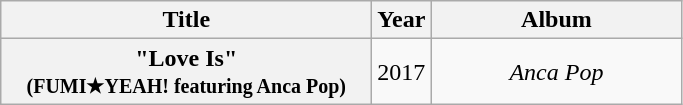<table class="wikitable plainrowheaders" style="text-align:center;">
<tr>
<th scope="col" style="width:15em;">Title</th>
<th scope="col" style="width:2em;">Year</th>
<th scope="col" style="width:10em;">Album</th>
</tr>
<tr>
<th scope="row">"Love Is"<br><small>(FUMI★YEAH! featuring Anca Pop)</small></th>
<td rowspan="1">2017</td>
<td rowspan="1"><em>Anca Pop</em></td>
</tr>
</table>
